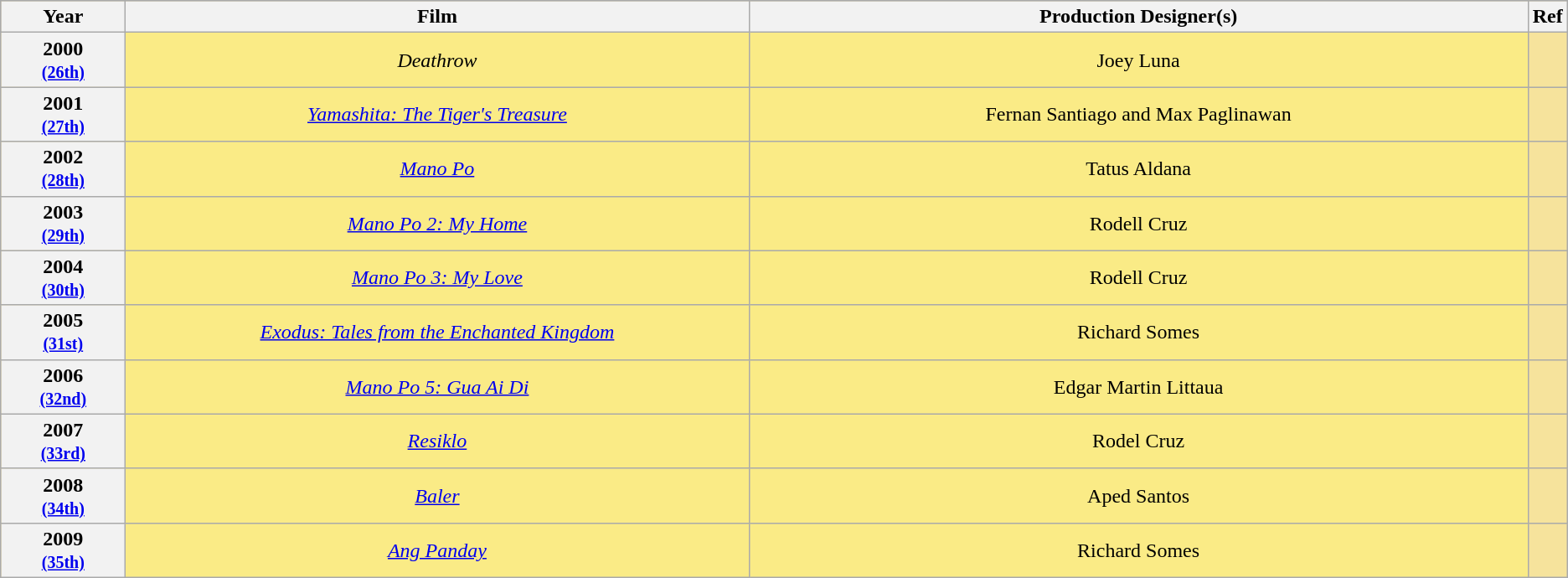<table class="wikitable" rowspan=2 style="text-align: center; background: #f6e39c">
<tr style="background:#bebebe;">
<th scope="col" style="width:8%;">Year</th>
<th scope="col" style="width:40%;">Film</th>
<th scope="col" style="width:50%;">Production Designer(s)</th>
<th scope="col" style="width:2%;">Ref</th>
</tr>
<tr>
<th scope="row" style="text-align:center">2000 <br><small><a href='#'>(26th)</a> </small></th>
<td style="background:#FAEB86"><em>Deathrow</em></td>
<td style="background:#FAEB86">Joey Luna</td>
<td></td>
</tr>
<tr>
<th scope="row" style="text-align:center">2001 <br><small><a href='#'>(27th)</a> </small></th>
<td style="background:#FAEB86"><em><a href='#'>Yamashita: The Tiger's Treasure</a></em></td>
<td style="background:#FAEB86">Fernan Santiago and Max Paglinawan</td>
<td></td>
</tr>
<tr>
<th scope="row" style="text-align:center">2002 <br><small><a href='#'>(28th)</a> </small></th>
<td style="background:#FAEB86"><em><a href='#'>Mano Po</a></em></td>
<td style="background:#FAEB86">Tatus Aldana</td>
<td></td>
</tr>
<tr>
<th scope="row" style="text-align:center">2003 <br><small><a href='#'>(29th)</a> </small></th>
<td style="background:#FAEB86"><em><a href='#'>Mano Po 2: My Home</a></em></td>
<td style="background:#FAEB86">Rodell Cruz</td>
<td></td>
</tr>
<tr>
<th scope="row" style="text-align:center">2004 <br><small><a href='#'>(30th)</a> </small></th>
<td style="background:#FAEB86"><em><a href='#'>Mano Po 3: My Love</a></em></td>
<td style="background:#FAEB86">Rodell Cruz</td>
<td></td>
</tr>
<tr>
<th scope="row" style="text-align:center">2005 <br><small><a href='#'>(31st)</a> </small></th>
<td style="background:#FAEB86"><em><a href='#'>Exodus: Tales from the Enchanted Kingdom</a></em></td>
<td style="background:#FAEB86">Richard Somes</td>
<td></td>
</tr>
<tr>
<th scope="row" style="text-align:center">2006 <br><small><a href='#'>(32nd)</a> </small></th>
<td style="background:#FAEB86"><em><a href='#'>Mano Po 5: Gua Ai Di</a></em></td>
<td style="background:#FAEB86">Edgar Martin Littaua</td>
<td></td>
</tr>
<tr>
<th scope="row" style="text-align:center">2007 <br><small><a href='#'>(33rd)</a> </small></th>
<td style="background:#FAEB86"><em><a href='#'>Resiklo</a></em></td>
<td style="background:#FAEB86">Rodel Cruz</td>
<td></td>
</tr>
<tr>
<th scope="row" style="text-align:center">2008 <br><small><a href='#'>(34th)</a> </small></th>
<td style="background:#FAEB86"><em><a href='#'>Baler</a></em></td>
<td style="background:#FAEB86">Aped Santos</td>
<td></td>
</tr>
<tr>
<th scope="row" style="text-align:center">2009 <br><small><a href='#'>(35th)</a> </small></th>
<td style="background:#FAEB86"><em><a href='#'>Ang Panday</a></em></td>
<td style="background:#FAEB86">Richard Somes</td>
<td></td>
</tr>
</table>
